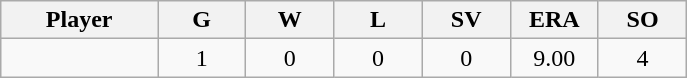<table class="wikitable sortable">
<tr>
<th bgcolor="#DDDDFF" width="16%">Player</th>
<th bgcolor="#DDDDFF" width="9%">G</th>
<th bgcolor="#DDDDFF" width="9%">W</th>
<th bgcolor="#DDDDFF" width="9%">L</th>
<th bgcolor="#DDDDFF" width="9%">SV</th>
<th bgcolor="#DDDDFF" width="9%">ERA</th>
<th bgcolor="#DDDDFF" width="9%">SO</th>
</tr>
<tr align="center">
<td></td>
<td>1</td>
<td>0</td>
<td>0</td>
<td>0</td>
<td>9.00</td>
<td>4</td>
</tr>
</table>
